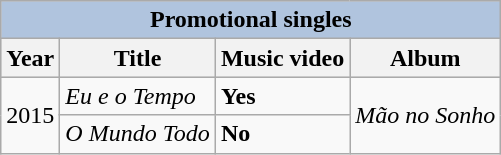<table class="wikitable">
<tr style="text-align:center; background:#ccc;">
<th colspan="5" style="background: LightSteelBlue;">Promotional singles</th>
</tr>
<tr style="text-align:center; background:#ccc;">
<th>Year</th>
<th>Title</th>
<th>Music video</th>
<th>Album</th>
</tr>
<tr>
<td rowspan=2>2015</td>
<td><em>Eu e o Tempo</em></td>
<td><strong>Yes</strong></td>
<td rowspan=2><em>Mão no Sonho</em></td>
</tr>
<tr>
<td><em>O Mundo Todo</em></td>
<td><strong>No</strong></td>
</tr>
</table>
